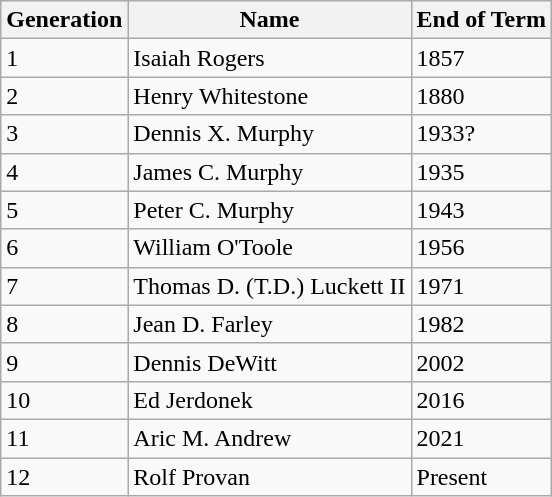<table class="wikitable">
<tr>
<th>Generation</th>
<th>Name</th>
<th>End of Term</th>
</tr>
<tr>
<td>1</td>
<td>Isaiah Rogers</td>
<td>1857</td>
</tr>
<tr>
<td>2</td>
<td>Henry Whitestone</td>
<td>1880</td>
</tr>
<tr>
<td>3</td>
<td>Dennis X. Murphy</td>
<td>1933?</td>
</tr>
<tr>
<td>4</td>
<td>James C. Murphy</td>
<td>1935</td>
</tr>
<tr>
<td>5</td>
<td>Peter C. Murphy</td>
<td>1943</td>
</tr>
<tr>
<td>6</td>
<td>William O'Toole</td>
<td>1956</td>
</tr>
<tr>
<td>7</td>
<td>Thomas D. (T.D.) Luckett II</td>
<td>1971</td>
</tr>
<tr>
<td>8</td>
<td>Jean D. Farley</td>
<td>1982</td>
</tr>
<tr>
<td>9</td>
<td>Dennis DeWitt</td>
<td>2002</td>
</tr>
<tr>
<td>10</td>
<td>Ed Jerdonek</td>
<td>2016</td>
</tr>
<tr>
<td>11</td>
<td>Aric M. Andrew</td>
<td>2021</td>
</tr>
<tr>
<td>12</td>
<td>Rolf Provan</td>
<td>Present</td>
</tr>
</table>
